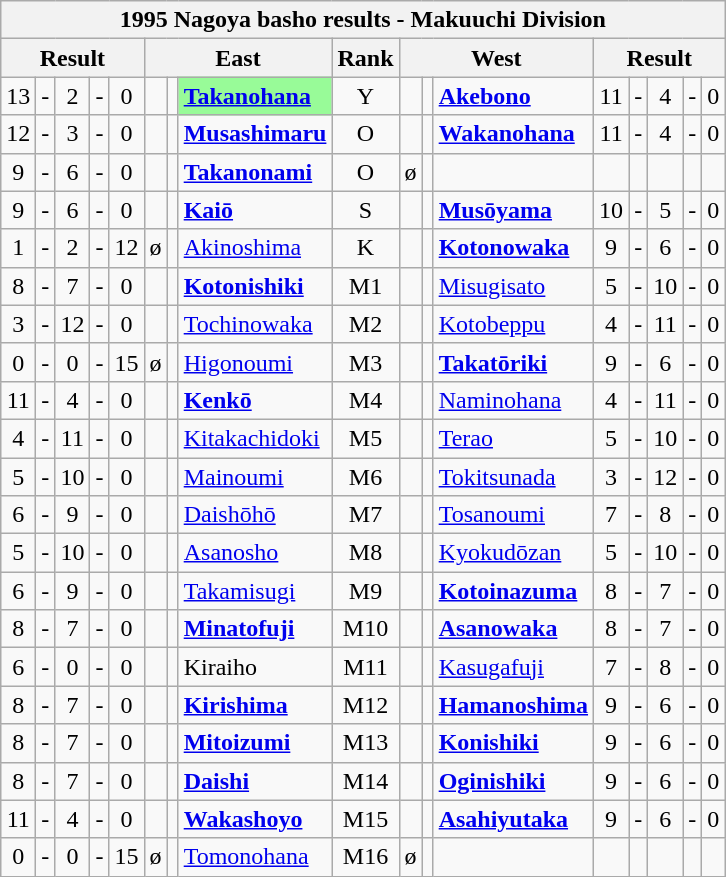<table class="wikitable">
<tr>
<th colspan="17">1995 Nagoya basho results - Makuuchi Division</th>
</tr>
<tr>
<th colspan="5">Result</th>
<th colspan="3">East</th>
<th>Rank</th>
<th colspan="3">West</th>
<th colspan="5">Result</th>
</tr>
<tr>
<td align=center>13</td>
<td align=center>-</td>
<td align=center>2</td>
<td align=center>-</td>
<td align=center>0</td>
<td align=center></td>
<td align=center></td>
<td style="background: PaleGreen;"><strong><a href='#'>Takanohana</a></strong></td>
<td align=center>Y</td>
<td align=center></td>
<td align=center></td>
<td><strong><a href='#'>Akebono</a></strong></td>
<td align=center>11</td>
<td align=center>-</td>
<td align=center>4</td>
<td align=center>-</td>
<td align=center>0</td>
</tr>
<tr>
<td align=center>12</td>
<td align=center>-</td>
<td align=center>3</td>
<td align=center>-</td>
<td align=center>0</td>
<td align=center></td>
<td align=center></td>
<td><strong><a href='#'>Musashimaru</a></strong></td>
<td align=center>O</td>
<td align=center></td>
<td align=center></td>
<td><strong><a href='#'>Wakanohana</a></strong></td>
<td align=center>11</td>
<td align=center>-</td>
<td align=center>4</td>
<td align=center>-</td>
<td align=center>0</td>
</tr>
<tr>
<td align=center>9</td>
<td align=center>-</td>
<td align=center>6</td>
<td align=center>-</td>
<td align=center>0</td>
<td align=center></td>
<td align=center></td>
<td><strong><a href='#'>Takanonami</a></strong></td>
<td align=center>O</td>
<td align=center>ø</td>
<td align=center></td>
<td></td>
<td align=center></td>
<td align=center></td>
<td align=center></td>
<td align=center></td>
<td align=center></td>
</tr>
<tr>
<td align=center>9</td>
<td align=center>-</td>
<td align=center>6</td>
<td align=center>-</td>
<td align=center>0</td>
<td align=center></td>
<td align=center></td>
<td><strong><a href='#'>Kaiō</a></strong></td>
<td align=center>S</td>
<td align=center></td>
<td align=center></td>
<td><strong><a href='#'>Musōyama</a></strong></td>
<td align=center>10</td>
<td align=center>-</td>
<td align=center>5</td>
<td align=center>-</td>
<td align=center>0</td>
</tr>
<tr>
<td align=center>1</td>
<td align=center>-</td>
<td align=center>2</td>
<td align=center>-</td>
<td align=center>12</td>
<td align=center>ø</td>
<td align=center></td>
<td><a href='#'>Akinoshima</a></td>
<td align=center>K</td>
<td align=center></td>
<td align=center></td>
<td><strong><a href='#'>Kotonowaka</a></strong></td>
<td align=center>9</td>
<td align=center>-</td>
<td align=center>6</td>
<td align=center>-</td>
<td align=center>0</td>
</tr>
<tr>
<td align=center>8</td>
<td align=center>-</td>
<td align=center>7</td>
<td align=center>-</td>
<td align=center>0</td>
<td align=center></td>
<td align=center></td>
<td><strong><a href='#'>Kotonishiki</a></strong></td>
<td align=center>M1</td>
<td align=center></td>
<td align=center></td>
<td><a href='#'>Misugisato</a></td>
<td align=center>5</td>
<td align=center>-</td>
<td align=center>10</td>
<td align=center>-</td>
<td align=center>0</td>
</tr>
<tr>
<td align=center>3</td>
<td align=center>-</td>
<td align=center>12</td>
<td align=center>-</td>
<td align=center>0</td>
<td align=center></td>
<td align=center></td>
<td><a href='#'>Tochinowaka</a></td>
<td align=center>M2</td>
<td align=center></td>
<td align=center></td>
<td><a href='#'>Kotobeppu</a></td>
<td align=center>4</td>
<td align=center>-</td>
<td align=center>11</td>
<td align=center>-</td>
<td align=center>0</td>
</tr>
<tr>
<td align=center>0</td>
<td align=center>-</td>
<td align=center>0</td>
<td align=center>-</td>
<td align=center>15</td>
<td align=center>ø</td>
<td align=center></td>
<td><a href='#'>Higonoumi</a></td>
<td align=center>M3</td>
<td align=center></td>
<td align=center></td>
<td><strong><a href='#'>Takatōriki</a></strong></td>
<td align=center>9</td>
<td align=center>-</td>
<td align=center>6</td>
<td align=center>-</td>
<td align=center>0</td>
</tr>
<tr>
<td align=center>11</td>
<td align=center>-</td>
<td align=center>4</td>
<td align=center>-</td>
<td align=center>0</td>
<td align=center></td>
<td align=center></td>
<td><strong><a href='#'>Kenkō</a></strong></td>
<td align=center>M4</td>
<td align=center></td>
<td align=center></td>
<td><a href='#'>Naminohana</a></td>
<td align=center>4</td>
<td align=center>-</td>
<td align=center>11</td>
<td align=center>-</td>
<td align=center>0</td>
</tr>
<tr>
<td align=center>4</td>
<td align=center>-</td>
<td align=center>11</td>
<td align=center>-</td>
<td align=center>0</td>
<td align=center></td>
<td align=center></td>
<td><a href='#'>Kitakachidoki</a></td>
<td align=center>M5</td>
<td align=center></td>
<td align=center></td>
<td><a href='#'>Terao</a></td>
<td align=center>5</td>
<td align=center>-</td>
<td align=center>10</td>
<td align=center>-</td>
<td align=center>0</td>
</tr>
<tr>
<td align=center>5</td>
<td align=center>-</td>
<td align=center>10</td>
<td align=center>-</td>
<td align=center>0</td>
<td align=center></td>
<td align=center></td>
<td><a href='#'>Mainoumi</a></td>
<td align=center>M6</td>
<td align=center></td>
<td align=center></td>
<td><a href='#'>Tokitsunada</a></td>
<td align=center>3</td>
<td align=center>-</td>
<td align=center>12</td>
<td align=center>-</td>
<td align=center>0</td>
</tr>
<tr>
<td align=center>6</td>
<td align=center>-</td>
<td align=center>9</td>
<td align=center>-</td>
<td align=center>0</td>
<td align=center></td>
<td align=center></td>
<td><a href='#'>Daishōhō</a></td>
<td align=center>M7</td>
<td align=center></td>
<td align=center></td>
<td><a href='#'>Tosanoumi</a></td>
<td align=center>7</td>
<td align=center>-</td>
<td align=center>8</td>
<td align=center>-</td>
<td align=center>0</td>
</tr>
<tr>
<td align=center>5</td>
<td align=center>-</td>
<td align=center>10</td>
<td align=center>-</td>
<td align=center>0</td>
<td align=center></td>
<td align=center></td>
<td><a href='#'>Asanosho</a></td>
<td align=center>M8</td>
<td align=center></td>
<td align=center></td>
<td><a href='#'>Kyokudōzan</a></td>
<td align=center>5</td>
<td align=center>-</td>
<td align=center>10</td>
<td align=center>-</td>
<td align=center>0</td>
</tr>
<tr>
<td align=center>6</td>
<td align=center>-</td>
<td align=center>9</td>
<td align=center>-</td>
<td align=center>0</td>
<td align=center></td>
<td align=center></td>
<td><a href='#'>Takamisugi</a></td>
<td align=center>M9</td>
<td align=center></td>
<td align=center></td>
<td><strong><a href='#'>Kotoinazuma</a></strong></td>
<td align=center>8</td>
<td align=center>-</td>
<td align=center>7</td>
<td align=center>-</td>
<td align=center>0</td>
</tr>
<tr>
<td align=center>8</td>
<td align=center>-</td>
<td align=center>7</td>
<td align=center>-</td>
<td align=center>0</td>
<td align=center></td>
<td align=center></td>
<td><strong><a href='#'>Minatofuji</a></strong></td>
<td align=center>M10</td>
<td align=center></td>
<td align=center></td>
<td><strong><a href='#'>Asanowaka</a></strong></td>
<td align=center>8</td>
<td align=center>-</td>
<td align=center>7</td>
<td align=center>-</td>
<td align=center>0</td>
</tr>
<tr>
<td align=center>6</td>
<td align=center>-</td>
<td align=center>0</td>
<td align=center>-</td>
<td align=center>0</td>
<td align=center></td>
<td align=center></td>
<td>Kiraiho</td>
<td align=center>M11</td>
<td align=center></td>
<td align=center></td>
<td><a href='#'>Kasugafuji</a></td>
<td align=center>7</td>
<td align=center>-</td>
<td align=center>8</td>
<td align=center>-</td>
<td align=center>0</td>
</tr>
<tr>
<td align=center>8</td>
<td align=center>-</td>
<td align=center>7</td>
<td align=center>-</td>
<td align=center>0</td>
<td align=center></td>
<td align=center></td>
<td><strong><a href='#'>Kirishima</a></strong></td>
<td align=center>M12</td>
<td align=center></td>
<td align=center></td>
<td><strong><a href='#'>Hamanoshima</a></strong></td>
<td align=center>9</td>
<td align=center>-</td>
<td align=center>6</td>
<td align=center>-</td>
<td align=center>0</td>
</tr>
<tr>
<td align=center>8</td>
<td align=center>-</td>
<td align=center>7</td>
<td align=center>-</td>
<td align=center>0</td>
<td align=center></td>
<td align=center></td>
<td><strong><a href='#'>Mitoizumi</a></strong></td>
<td align=center>M13</td>
<td align=center></td>
<td align=center></td>
<td><strong><a href='#'>Konishiki</a></strong></td>
<td align=center>9</td>
<td align=center>-</td>
<td align=center>6</td>
<td align=center>-</td>
<td align=center>0</td>
</tr>
<tr>
<td align=center>8</td>
<td align=center>-</td>
<td align=center>7</td>
<td align=center>-</td>
<td align=center>0</td>
<td align=center></td>
<td align=center></td>
<td><strong><a href='#'>Daishi</a></strong></td>
<td align=center>M14</td>
<td align=center></td>
<td align=center></td>
<td><strong><a href='#'>Oginishiki</a></strong></td>
<td align=center>9</td>
<td align=center>-</td>
<td align=center>6</td>
<td align=center>-</td>
<td align=center>0</td>
</tr>
<tr>
<td align=center>11</td>
<td align=center>-</td>
<td align=center>4</td>
<td align=center>-</td>
<td align=center>0</td>
<td align=center></td>
<td align=center></td>
<td><strong><a href='#'>Wakashoyo</a></strong></td>
<td align=center>M15</td>
<td align=center></td>
<td align=center></td>
<td><strong><a href='#'>Asahiyutaka</a></strong></td>
<td align=center>9</td>
<td align=center>-</td>
<td align=center>6</td>
<td align=center>-</td>
<td align=center>0</td>
</tr>
<tr>
<td align=center>0</td>
<td align=center>-</td>
<td align=center>0</td>
<td align=center>-</td>
<td align=center>15</td>
<td align=center>ø</td>
<td align=center></td>
<td><a href='#'>Tomonohana</a></td>
<td align=center>M16</td>
<td align=center>ø</td>
<td align=center></td>
<td></td>
<td align=center></td>
<td align=center></td>
<td align=center></td>
<td align=center></td>
<td align=center></td>
</tr>
</table>
